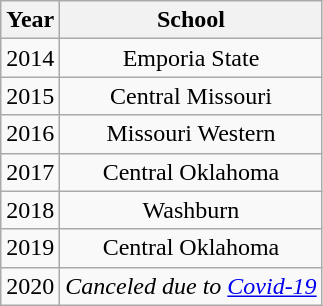<table class="wikitable" style="text-align:center">
<tr>
<th>Year</th>
<th>School</th>
</tr>
<tr>
<td>2014</td>
<td>Emporia State</td>
</tr>
<tr>
<td>2015</td>
<td>Central Missouri</td>
</tr>
<tr>
<td>2016</td>
<td>Missouri Western</td>
</tr>
<tr>
<td>2017</td>
<td>Central Oklahoma</td>
</tr>
<tr>
<td>2018</td>
<td>Washburn</td>
</tr>
<tr>
<td>2019</td>
<td>Central Oklahoma</td>
</tr>
<tr>
<td>2020</td>
<td><em>Canceled due to <a href='#'>Covid-19</a></em></td>
</tr>
</table>
